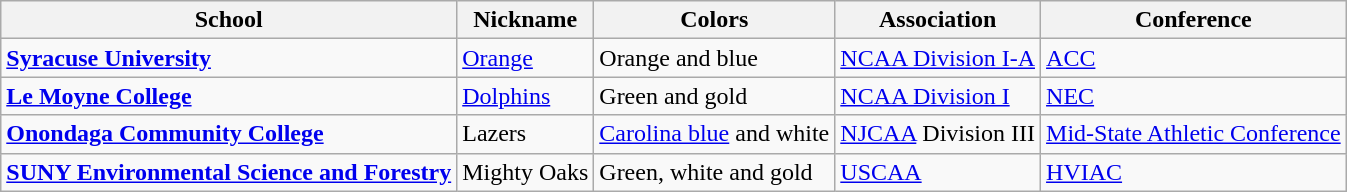<table class="wikitable">
<tr>
<th>School</th>
<th>Nickname</th>
<th>Colors</th>
<th>Association</th>
<th>Conference</th>
</tr>
<tr>
<td><strong><a href='#'>Syracuse University</a></strong></td>
<td><a href='#'>Orange</a></td>
<td>Orange and blue</td>
<td><a href='#'>NCAA Division I-A</a></td>
<td><a href='#'>ACC</a></td>
</tr>
<tr>
<td><strong><a href='#'>Le Moyne College</a></strong></td>
<td><a href='#'>Dolphins</a></td>
<td>Green and gold</td>
<td><a href='#'>NCAA Division I</a></td>
<td><a href='#'>NEC</a></td>
</tr>
<tr>
<td><strong><a href='#'>Onondaga Community College</a></strong></td>
<td>Lazers</td>
<td><a href='#'>Carolina blue</a> and white</td>
<td><a href='#'>NJCAA</a> Division III</td>
<td><a href='#'>Mid-State Athletic Conference</a></td>
</tr>
<tr>
<td><strong><a href='#'>SUNY Environmental Science and Forestry</a></strong></td>
<td>Mighty Oaks</td>
<td>Green, white and gold</td>
<td><a href='#'>USCAA</a></td>
<td><a href='#'>HVIAC</a></td>
</tr>
</table>
